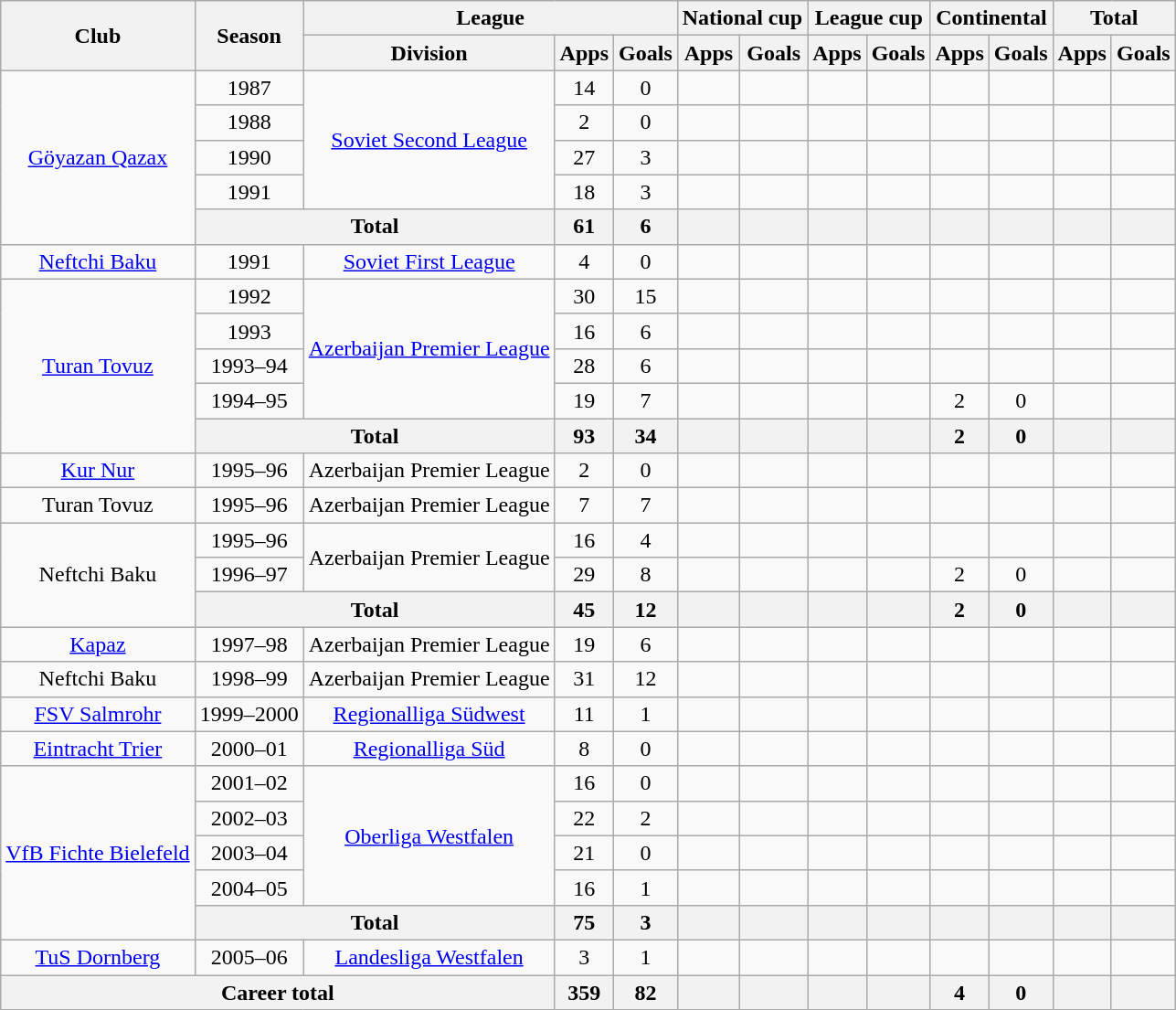<table class="wikitable" style="text-align:center">
<tr>
<th rowspan="2">Club</th>
<th rowspan="2">Season</th>
<th colspan="3">League</th>
<th colspan="2">National cup</th>
<th colspan="2">League cup</th>
<th colspan="2">Continental</th>
<th colspan="2">Total</th>
</tr>
<tr>
<th>Division</th>
<th>Apps</th>
<th>Goals</th>
<th>Apps</th>
<th>Goals</th>
<th>Apps</th>
<th>Goals</th>
<th>Apps</th>
<th>Goals</th>
<th>Apps</th>
<th>Goals</th>
</tr>
<tr>
<td rowspan="5"><a href='#'>Göyazan Qazax</a></td>
<td>1987</td>
<td rowspan="4"><a href='#'>Soviet Second League</a></td>
<td>14</td>
<td>0</td>
<td></td>
<td></td>
<td></td>
<td></td>
<td></td>
<td></td>
<td></td>
<td></td>
</tr>
<tr>
<td>1988</td>
<td>2</td>
<td>0</td>
<td></td>
<td></td>
<td></td>
<td></td>
<td></td>
<td></td>
<td></td>
<td></td>
</tr>
<tr>
<td>1990</td>
<td>27</td>
<td>3</td>
<td></td>
<td></td>
<td></td>
<td></td>
<td></td>
<td></td>
<td></td>
<td></td>
</tr>
<tr>
<td>1991</td>
<td>18</td>
<td>3</td>
<td></td>
<td></td>
<td></td>
<td></td>
<td></td>
<td></td>
<td></td>
<td></td>
</tr>
<tr>
<th colspan="2">Total</th>
<th>61</th>
<th>6</th>
<th></th>
<th></th>
<th></th>
<th></th>
<th></th>
<th></th>
<th></th>
<th></th>
</tr>
<tr>
<td><a href='#'>Neftchi Baku</a></td>
<td>1991</td>
<td><a href='#'>Soviet First League</a></td>
<td>4</td>
<td>0</td>
<td></td>
<td></td>
<td></td>
<td></td>
<td></td>
<td></td>
<td></td>
<td></td>
</tr>
<tr>
<td rowspan="5"><a href='#'>Turan Tovuz</a></td>
<td>1992</td>
<td rowspan="4"><a href='#'>Azerbaijan Premier League</a></td>
<td>30</td>
<td>15</td>
<td></td>
<td></td>
<td></td>
<td></td>
<td></td>
<td></td>
<td></td>
<td></td>
</tr>
<tr>
<td>1993</td>
<td>16</td>
<td>6</td>
<td></td>
<td></td>
<td></td>
<td></td>
<td></td>
<td></td>
<td></td>
<td></td>
</tr>
<tr>
<td>1993–94</td>
<td>28</td>
<td>6</td>
<td></td>
<td></td>
<td></td>
<td></td>
<td></td>
<td></td>
<td></td>
<td></td>
</tr>
<tr>
<td>1994–95</td>
<td>19</td>
<td>7</td>
<td></td>
<td></td>
<td></td>
<td></td>
<td>2</td>
<td>0</td>
<td></td>
<td></td>
</tr>
<tr>
<th colspan="2">Total</th>
<th>93</th>
<th>34</th>
<th></th>
<th></th>
<th></th>
<th></th>
<th>2</th>
<th>0</th>
<th></th>
<th></th>
</tr>
<tr>
<td><a href='#'>Kur Nur</a></td>
<td>1995–96</td>
<td>Azerbaijan Premier League</td>
<td>2</td>
<td>0</td>
<td></td>
<td></td>
<td></td>
<td></td>
<td></td>
<td></td>
<td></td>
<td></td>
</tr>
<tr>
<td>Turan Tovuz</td>
<td>1995–96</td>
<td>Azerbaijan Premier League</td>
<td>7</td>
<td>7</td>
<td></td>
<td></td>
<td></td>
<td></td>
<td></td>
<td></td>
<td></td>
<td></td>
</tr>
<tr>
<td rowspan="3">Neftchi Baku</td>
<td>1995–96</td>
<td rowspan="2">Azerbaijan Premier League</td>
<td>16</td>
<td>4</td>
<td></td>
<td></td>
<td></td>
<td></td>
<td></td>
<td></td>
<td></td>
<td></td>
</tr>
<tr>
<td>1996–97</td>
<td>29</td>
<td>8</td>
<td></td>
<td></td>
<td></td>
<td></td>
<td>2</td>
<td>0</td>
<td></td>
<td></td>
</tr>
<tr>
<th colspan="2">Total</th>
<th>45</th>
<th>12</th>
<th></th>
<th></th>
<th></th>
<th></th>
<th>2</th>
<th>0</th>
<th></th>
<th></th>
</tr>
<tr>
<td><a href='#'>Kapaz</a></td>
<td>1997–98</td>
<td>Azerbaijan Premier League</td>
<td>19</td>
<td>6</td>
<td></td>
<td></td>
<td></td>
<td></td>
<td></td>
<td></td>
<td></td>
<td></td>
</tr>
<tr>
<td>Neftchi Baku</td>
<td>1998–99</td>
<td>Azerbaijan Premier League</td>
<td>31</td>
<td>12</td>
<td></td>
<td></td>
<td></td>
<td></td>
<td></td>
<td></td>
<td></td>
<td></td>
</tr>
<tr>
<td><a href='#'>FSV Salmrohr</a></td>
<td>1999–2000</td>
<td><a href='#'>Regionalliga Südwest</a></td>
<td>11</td>
<td>1</td>
<td></td>
<td></td>
<td></td>
<td></td>
<td></td>
<td></td>
<td></td>
<td></td>
</tr>
<tr>
<td><a href='#'>Eintracht Trier</a></td>
<td>2000–01</td>
<td><a href='#'>Regionalliga Süd</a></td>
<td>8</td>
<td>0</td>
<td></td>
<td></td>
<td></td>
<td></td>
<td></td>
<td></td>
<td></td>
<td></td>
</tr>
<tr>
<td rowspan="5"><a href='#'>VfB Fichte Bielefeld</a></td>
<td>2001–02</td>
<td rowspan="4"><a href='#'>Oberliga Westfalen</a></td>
<td>16</td>
<td>0</td>
<td></td>
<td></td>
<td></td>
<td></td>
<td></td>
<td></td>
<td></td>
<td></td>
</tr>
<tr>
<td>2002–03</td>
<td>22</td>
<td>2</td>
<td></td>
<td></td>
<td></td>
<td></td>
<td></td>
<td></td>
<td></td>
<td></td>
</tr>
<tr>
<td>2003–04</td>
<td>21</td>
<td>0</td>
<td></td>
<td></td>
<td></td>
<td></td>
<td></td>
<td></td>
<td></td>
<td></td>
</tr>
<tr>
<td>2004–05</td>
<td>16</td>
<td>1</td>
<td></td>
<td></td>
<td></td>
<td></td>
<td></td>
<td></td>
<td></td>
<td></td>
</tr>
<tr>
<th colspan="2">Total</th>
<th>75</th>
<th>3</th>
<th></th>
<th></th>
<th></th>
<th></th>
<th></th>
<th></th>
<th></th>
<th></th>
</tr>
<tr>
<td><a href='#'>TuS Dornberg</a></td>
<td>2005–06</td>
<td><a href='#'>Landesliga Westfalen</a></td>
<td>3</td>
<td>1</td>
<td></td>
<td></td>
<td></td>
<td></td>
<td></td>
<td></td>
<td></td>
<td></td>
</tr>
<tr>
<th colspan="3">Career total</th>
<th>359</th>
<th>82</th>
<th></th>
<th></th>
<th></th>
<th></th>
<th>4</th>
<th>0</th>
<th></th>
<th></th>
</tr>
</table>
